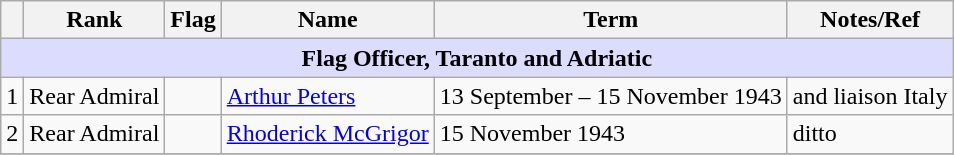<table class="wikitable">
<tr>
<th></th>
<th>Rank</th>
<th>Flag</th>
<th>Name</th>
<th>Term</th>
<th>Notes/Ref</th>
</tr>
<tr>
<td colspan="6" align="center" style="background:#dcdcfe;"><strong>Flag Officer, Taranto and Adriatic</strong> </td>
</tr>
<tr>
<td>1</td>
<td>Rear Admiral</td>
<td></td>
<td><a href='#'>Arthur Peters</a></td>
<td>13 September – 15 November 1943</td>
<td>and liaison Italy</td>
</tr>
<tr>
<td>2</td>
<td>Rear Admiral</td>
<td></td>
<td><a href='#'>Rhoderick McGrigor</a></td>
<td>15 November 1943</td>
<td>ditto</td>
</tr>
<tr>
</tr>
</table>
